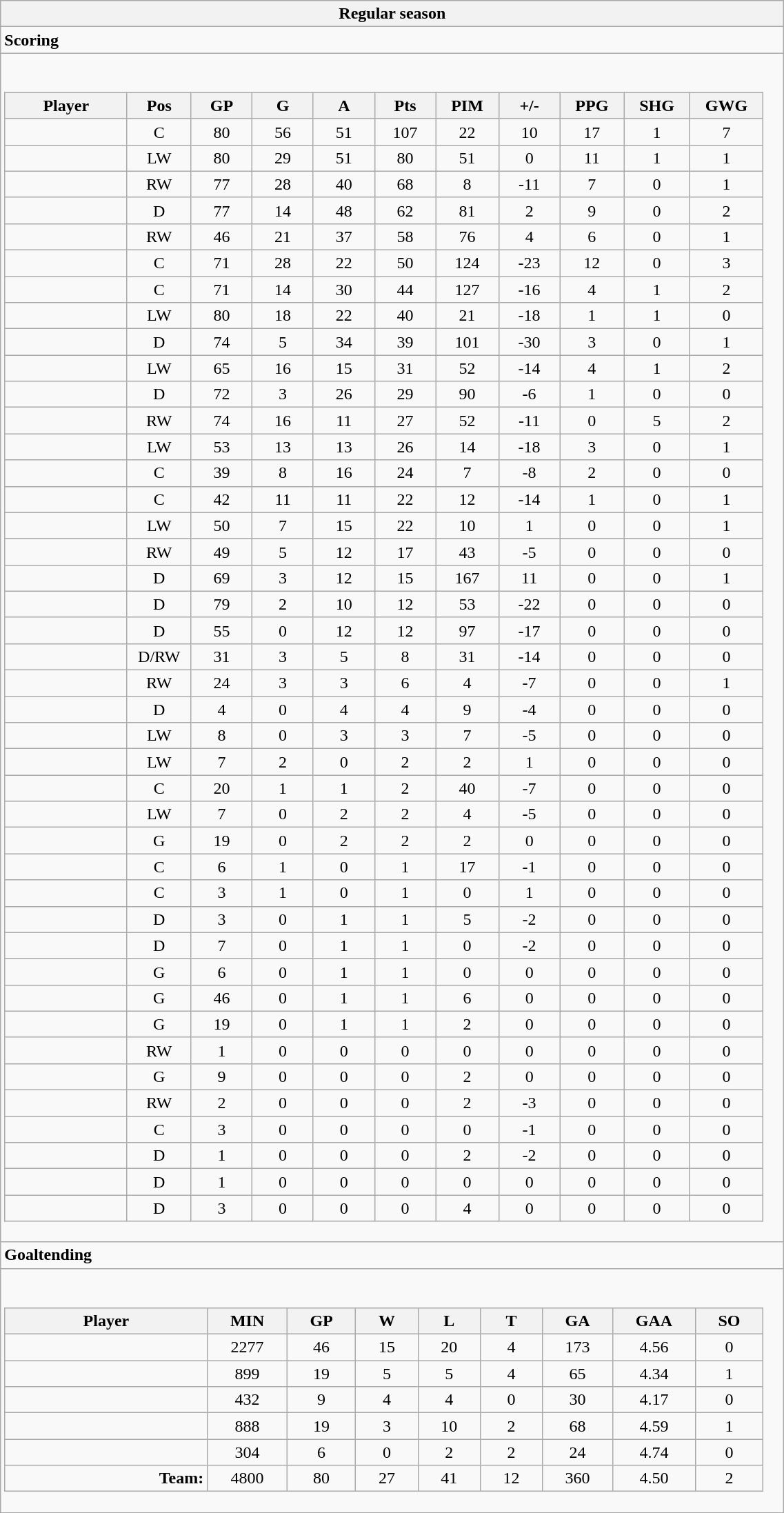<table class="wikitable collapsible" width="60%" border="1">
<tr>
<th>Regular season</th>
</tr>
<tr>
<td class="tocccolors"><strong>Scoring</strong></td>
</tr>
<tr>
<td><br><table class="wikitable sortable">
<tr ALIGN="center">
<th bgcolor="#DDDDFF" width="10%">Player</th>
<th bgcolor="#DDDDFF" width="3%" title="Position">Pos</th>
<th bgcolor="#DDDDFF" width="5%" title="Games played">GP</th>
<th bgcolor="#DDDDFF" width="5%" title="Goals">G</th>
<th bgcolor="#DDDDFF" width="5%" title="Assists">A</th>
<th bgcolor="#DDDDFF" width="5%" title="Points">Pts</th>
<th bgcolor="#DDDDFF" width="5%" title="Penalties in Minutes">PIM</th>
<th bgcolor="#DDDDFF" width="5%" title="Plus/minus">+/-</th>
<th bgcolor="#DDDDFF" width="5%" title="Power play goals">PPG</th>
<th bgcolor="#DDDDFF" width="5%" title="Short-handed goals">SHG</th>
<th bgcolor="#DDDDFF" width="5%" title="Game-winning goals">GWG</th>
</tr>
<tr align="center">
<td align="right"></td>
<td>C</td>
<td>80</td>
<td>56</td>
<td>51</td>
<td>107</td>
<td>22</td>
<td>10</td>
<td>17</td>
<td>1</td>
<td>7</td>
</tr>
<tr align="center">
<td align="right"></td>
<td>LW</td>
<td>80</td>
<td>29</td>
<td>51</td>
<td>80</td>
<td>51</td>
<td>0</td>
<td>11</td>
<td>1</td>
<td>1</td>
</tr>
<tr align="center">
<td align="right"></td>
<td>RW</td>
<td>77</td>
<td>28</td>
<td>40</td>
<td>68</td>
<td>8</td>
<td>-11</td>
<td>7</td>
<td>0</td>
<td>1</td>
</tr>
<tr align="center">
<td align="right"></td>
<td>D</td>
<td>77</td>
<td>14</td>
<td>48</td>
<td>62</td>
<td>81</td>
<td>2</td>
<td>9</td>
<td>0</td>
<td>2</td>
</tr>
<tr align="center">
<td align="right"></td>
<td>RW</td>
<td>46</td>
<td>21</td>
<td>37</td>
<td>58</td>
<td>76</td>
<td>4</td>
<td>6</td>
<td>0</td>
<td>1</td>
</tr>
<tr align="center">
<td align="right"></td>
<td>C</td>
<td>71</td>
<td>28</td>
<td>22</td>
<td>50</td>
<td>124</td>
<td>-23</td>
<td>12</td>
<td>0</td>
<td>3</td>
</tr>
<tr align="center">
<td align="right"></td>
<td>C</td>
<td>71</td>
<td>14</td>
<td>30</td>
<td>44</td>
<td>127</td>
<td>-16</td>
<td>4</td>
<td>1</td>
<td>2</td>
</tr>
<tr align="center">
<td align="right"></td>
<td>LW</td>
<td>80</td>
<td>18</td>
<td>22</td>
<td>40</td>
<td>21</td>
<td>-18</td>
<td>1</td>
<td>1</td>
<td>0</td>
</tr>
<tr align="center">
<td align="right"></td>
<td>D</td>
<td>74</td>
<td>5</td>
<td>34</td>
<td>39</td>
<td>101</td>
<td>-30</td>
<td>3</td>
<td>0</td>
<td>1</td>
</tr>
<tr align="center">
<td align="right"></td>
<td>LW</td>
<td>65</td>
<td>16</td>
<td>15</td>
<td>31</td>
<td>52</td>
<td>-14</td>
<td>4</td>
<td>1</td>
<td>2</td>
</tr>
<tr align="center">
<td align="right"></td>
<td>D</td>
<td>72</td>
<td>3</td>
<td>26</td>
<td>29</td>
<td>90</td>
<td>-6</td>
<td>1</td>
<td>0</td>
<td>0</td>
</tr>
<tr align="center">
<td align="right"></td>
<td>RW</td>
<td>74</td>
<td>16</td>
<td>11</td>
<td>27</td>
<td>52</td>
<td>-11</td>
<td>0</td>
<td>5</td>
<td>2</td>
</tr>
<tr align="center">
<td align="right"></td>
<td>LW</td>
<td>53</td>
<td>13</td>
<td>13</td>
<td>26</td>
<td>14</td>
<td>-18</td>
<td>3</td>
<td>0</td>
<td>1</td>
</tr>
<tr align="center">
<td align="right"></td>
<td>C</td>
<td>39</td>
<td>8</td>
<td>16</td>
<td>24</td>
<td>7</td>
<td>-8</td>
<td>2</td>
<td>0</td>
<td>0</td>
</tr>
<tr align="center">
<td align="right"></td>
<td>C</td>
<td>42</td>
<td>11</td>
<td>11</td>
<td>22</td>
<td>12</td>
<td>-14</td>
<td>1</td>
<td>0</td>
<td>1</td>
</tr>
<tr align="center">
<td align="right"></td>
<td>LW</td>
<td>50</td>
<td>7</td>
<td>15</td>
<td>22</td>
<td>10</td>
<td>1</td>
<td>0</td>
<td>0</td>
<td>1</td>
</tr>
<tr align="center">
<td align="right"></td>
<td>RW</td>
<td>49</td>
<td>5</td>
<td>12</td>
<td>17</td>
<td>43</td>
<td>-5</td>
<td>0</td>
<td>0</td>
<td>0</td>
</tr>
<tr align="center">
<td align="right"></td>
<td>D</td>
<td>69</td>
<td>3</td>
<td>12</td>
<td>15</td>
<td>167</td>
<td>11</td>
<td>0</td>
<td>0</td>
<td>1</td>
</tr>
<tr align="center">
<td align="right"></td>
<td>D</td>
<td>79</td>
<td>2</td>
<td>10</td>
<td>12</td>
<td>53</td>
<td>-22</td>
<td>0</td>
<td>0</td>
<td>0</td>
</tr>
<tr align="center">
<td align="right"></td>
<td>D</td>
<td>55</td>
<td>0</td>
<td>12</td>
<td>12</td>
<td>97</td>
<td>-17</td>
<td>0</td>
<td>0</td>
<td>0</td>
</tr>
<tr align="center">
<td align="right"></td>
<td>D/RW</td>
<td>31</td>
<td>3</td>
<td>5</td>
<td>8</td>
<td>31</td>
<td>-14</td>
<td>0</td>
<td>0</td>
<td>0</td>
</tr>
<tr align="center">
<td align="right"></td>
<td>RW</td>
<td>24</td>
<td>3</td>
<td>3</td>
<td>6</td>
<td>4</td>
<td>-7</td>
<td>0</td>
<td>0</td>
<td>1</td>
</tr>
<tr align="center">
<td align="right"></td>
<td>D</td>
<td>4</td>
<td>0</td>
<td>4</td>
<td>4</td>
<td>9</td>
<td>-4</td>
<td>0</td>
<td>0</td>
<td>0</td>
</tr>
<tr align="center">
<td align="right"></td>
<td>LW</td>
<td>8</td>
<td>0</td>
<td>3</td>
<td>3</td>
<td>7</td>
<td>-5</td>
<td>0</td>
<td>0</td>
<td>0</td>
</tr>
<tr align="center">
<td align="right"></td>
<td>LW</td>
<td>7</td>
<td>2</td>
<td>0</td>
<td>2</td>
<td>2</td>
<td>1</td>
<td>0</td>
<td>0</td>
<td>0</td>
</tr>
<tr align="center">
<td align="right"></td>
<td>C</td>
<td>20</td>
<td>1</td>
<td>1</td>
<td>2</td>
<td>40</td>
<td>-7</td>
<td>0</td>
<td>0</td>
<td>0</td>
</tr>
<tr align="center">
<td align="right"></td>
<td>LW</td>
<td>7</td>
<td>0</td>
<td>2</td>
<td>2</td>
<td>4</td>
<td>-5</td>
<td>0</td>
<td>0</td>
<td>0</td>
</tr>
<tr align="center">
<td align="right"></td>
<td>G</td>
<td>19</td>
<td>0</td>
<td>2</td>
<td>2</td>
<td>2</td>
<td>0</td>
<td>0</td>
<td>0</td>
<td>0</td>
</tr>
<tr align="center">
<td align="right"></td>
<td>C</td>
<td>6</td>
<td>1</td>
<td>0</td>
<td>1</td>
<td>17</td>
<td>-1</td>
<td>0</td>
<td>0</td>
<td>0</td>
</tr>
<tr align="center">
<td align="right"></td>
<td>C</td>
<td>3</td>
<td>1</td>
<td>0</td>
<td>1</td>
<td>0</td>
<td>1</td>
<td>0</td>
<td>0</td>
<td>0</td>
</tr>
<tr align="center">
<td align="right"></td>
<td>D</td>
<td>3</td>
<td>0</td>
<td>1</td>
<td>1</td>
<td>5</td>
<td>-2</td>
<td>0</td>
<td>0</td>
<td>0</td>
</tr>
<tr align="center">
<td align="right"></td>
<td>D</td>
<td>7</td>
<td>0</td>
<td>1</td>
<td>1</td>
<td>0</td>
<td>-2</td>
<td>0</td>
<td>0</td>
<td>0</td>
</tr>
<tr align="center">
<td align="right"></td>
<td>G</td>
<td>6</td>
<td>0</td>
<td>1</td>
<td>1</td>
<td>0</td>
<td>0</td>
<td>0</td>
<td>0</td>
<td>0</td>
</tr>
<tr align="center">
<td align="right"></td>
<td>G</td>
<td>46</td>
<td>0</td>
<td>1</td>
<td>1</td>
<td>6</td>
<td>0</td>
<td>0</td>
<td>0</td>
<td>0</td>
</tr>
<tr align="center">
<td align="right"></td>
<td>G</td>
<td>19</td>
<td>0</td>
<td>1</td>
<td>1</td>
<td>2</td>
<td>0</td>
<td>0</td>
<td>0</td>
<td>0</td>
</tr>
<tr align="center">
<td align="right"></td>
<td>RW</td>
<td>1</td>
<td>0</td>
<td>0</td>
<td>0</td>
<td>0</td>
<td>0</td>
<td>0</td>
<td>0</td>
<td>0</td>
</tr>
<tr align="center">
<td align="right"></td>
<td>G</td>
<td>9</td>
<td>0</td>
<td>0</td>
<td>0</td>
<td>2</td>
<td>0</td>
<td>0</td>
<td>0</td>
<td>0</td>
</tr>
<tr align="center">
<td align="right"></td>
<td>RW</td>
<td>2</td>
<td>0</td>
<td>0</td>
<td>0</td>
<td>2</td>
<td>-3</td>
<td>0</td>
<td>0</td>
<td>0</td>
</tr>
<tr align="center">
<td align="right"></td>
<td>C</td>
<td>3</td>
<td>0</td>
<td>0</td>
<td>0</td>
<td>0</td>
<td>-1</td>
<td>0</td>
<td>0</td>
<td>0</td>
</tr>
<tr align="center">
<td align="right"></td>
<td>D</td>
<td>1</td>
<td>0</td>
<td>0</td>
<td>0</td>
<td>2</td>
<td>-2</td>
<td>0</td>
<td>0</td>
<td>0</td>
</tr>
<tr align="center">
<td align="right"></td>
<td>D</td>
<td>1</td>
<td>0</td>
<td>0</td>
<td>0</td>
<td>0</td>
<td>0</td>
<td>0</td>
<td>0</td>
<td>0</td>
</tr>
<tr align="center">
<td align="right"></td>
<td>D</td>
<td>3</td>
<td>0</td>
<td>0</td>
<td>0</td>
<td>4</td>
<td>0</td>
<td>0</td>
<td>0</td>
<td>0</td>
</tr>
</table>
</td>
</tr>
<tr>
<td class="toccolors"><strong>Goaltending</strong></td>
</tr>
<tr>
<td><br><table class="wikitable sortable">
<tr>
<th bgcolor="#DDDDFF" width="10%">Player</th>
<th width="3%" bgcolor="#DDDDFF" title="Minutes played">MIN</th>
<th width="3%" bgcolor="#DDDDFF" title="Games played in">GP</th>
<th width="3%" bgcolor="#DDDDFF" title="Wins">W</th>
<th width="3%" bgcolor="#DDDDFF"title="Losses">L</th>
<th width="3%" bgcolor="#DDDDFF" title="Ties">T</th>
<th width="3%" bgcolor="#DDDDFF" title="Goals against">GA</th>
<th width="3%" bgcolor="#DDDDFF" title="Goals against average">GAA</th>
<th width="3%" bgcolor="#DDDDFF"title="Shut-outs">SO</th>
</tr>
<tr align="center">
<td align="right"></td>
<td>2277</td>
<td>46</td>
<td>15</td>
<td>20</td>
<td>4</td>
<td>173</td>
<td>4.56</td>
<td>0</td>
</tr>
<tr align="center">
<td align="right"></td>
<td>899</td>
<td>19</td>
<td>5</td>
<td>5</td>
<td>4</td>
<td>65</td>
<td>4.34</td>
<td>1</td>
</tr>
<tr align="center">
<td align="right"></td>
<td>432</td>
<td>9</td>
<td>4</td>
<td>4</td>
<td>0</td>
<td>30</td>
<td>4.17</td>
<td>0</td>
</tr>
<tr align="center">
<td align="right"></td>
<td>888</td>
<td>19</td>
<td>3</td>
<td>10</td>
<td>2</td>
<td>68</td>
<td>4.59</td>
<td>1</td>
</tr>
<tr align="center">
<td align="right"></td>
<td>304</td>
<td>6</td>
<td>0</td>
<td>2</td>
<td>2</td>
<td>24</td>
<td>4.74</td>
<td>0</td>
</tr>
<tr align="center">
<td align="right"><strong>Team:</strong></td>
<td>4800</td>
<td>80</td>
<td>27</td>
<td>41</td>
<td>12</td>
<td>360</td>
<td>4.50</td>
<td>2</td>
</tr>
</table>
</td>
</tr>
<tr>
</tr>
</table>
